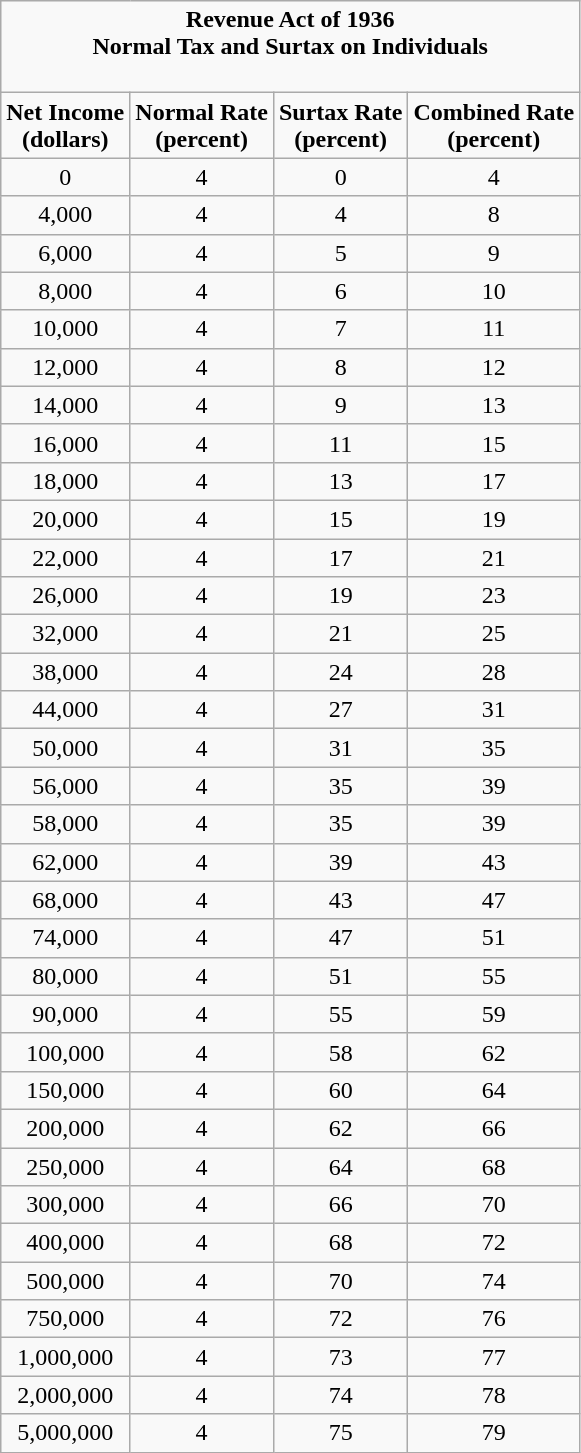<table class="wikitable" style="text-align:center;">
<tr>
<td colspan="4"><strong>Revenue Act of 1936<br>Normal Tax and Surtax on Individuals</strong><br><br> </td>
</tr>
<tr>
<td><strong>Net Income<br>(dollars)</strong></td>
<td><strong>Normal Rate<br>(percent)</strong></td>
<td><strong>Surtax Rate<br>(percent)</strong></td>
<td><strong>Combined Rate<br>(percent)</strong></td>
</tr>
<tr>
<td>0</td>
<td>4</td>
<td>0</td>
<td>4</td>
</tr>
<tr>
<td>4,000</td>
<td>4</td>
<td>4</td>
<td>8</td>
</tr>
<tr>
<td>6,000</td>
<td>4</td>
<td>5</td>
<td>9</td>
</tr>
<tr>
<td>8,000</td>
<td>4</td>
<td>6</td>
<td>10</td>
</tr>
<tr>
<td>10,000</td>
<td>4</td>
<td>7</td>
<td>11</td>
</tr>
<tr>
<td>12,000</td>
<td>4</td>
<td>8</td>
<td>12</td>
</tr>
<tr>
<td>14,000</td>
<td>4</td>
<td>9</td>
<td>13</td>
</tr>
<tr>
<td>16,000</td>
<td>4</td>
<td>11</td>
<td>15</td>
</tr>
<tr>
<td>18,000</td>
<td>4</td>
<td>13</td>
<td>17</td>
</tr>
<tr>
<td>20,000</td>
<td>4</td>
<td>15</td>
<td>19</td>
</tr>
<tr>
<td>22,000</td>
<td>4</td>
<td>17</td>
<td>21</td>
</tr>
<tr>
<td>26,000</td>
<td>4</td>
<td>19</td>
<td>23</td>
</tr>
<tr>
<td>32,000</td>
<td>4</td>
<td>21</td>
<td>25</td>
</tr>
<tr>
<td>38,000</td>
<td>4</td>
<td>24</td>
<td>28</td>
</tr>
<tr>
<td>44,000</td>
<td>4</td>
<td>27</td>
<td>31</td>
</tr>
<tr>
<td>50,000</td>
<td>4</td>
<td>31</td>
<td>35</td>
</tr>
<tr>
<td>56,000</td>
<td>4</td>
<td>35</td>
<td>39</td>
</tr>
<tr>
<td>58,000</td>
<td>4</td>
<td>35</td>
<td>39</td>
</tr>
<tr>
<td>62,000</td>
<td>4</td>
<td>39</td>
<td>43</td>
</tr>
<tr>
<td>68,000</td>
<td>4</td>
<td>43</td>
<td>47</td>
</tr>
<tr>
<td>74,000</td>
<td>4</td>
<td>47</td>
<td>51</td>
</tr>
<tr>
<td>80,000</td>
<td>4</td>
<td>51</td>
<td>55</td>
</tr>
<tr>
<td>90,000</td>
<td>4</td>
<td>55</td>
<td>59</td>
</tr>
<tr>
<td>100,000</td>
<td>4</td>
<td>58</td>
<td>62</td>
</tr>
<tr>
<td>150,000</td>
<td>4</td>
<td>60</td>
<td>64</td>
</tr>
<tr>
<td>200,000</td>
<td>4</td>
<td>62</td>
<td>66</td>
</tr>
<tr>
<td>250,000</td>
<td>4</td>
<td>64</td>
<td>68</td>
</tr>
<tr>
<td>300,000</td>
<td>4</td>
<td>66</td>
<td>70</td>
</tr>
<tr>
<td>400,000</td>
<td>4</td>
<td>68</td>
<td>72</td>
</tr>
<tr>
<td>500,000</td>
<td>4</td>
<td>70</td>
<td>74</td>
</tr>
<tr>
<td>750,000</td>
<td>4</td>
<td>72</td>
<td>76</td>
</tr>
<tr>
<td>1,000,000</td>
<td>4</td>
<td>73</td>
<td>77</td>
</tr>
<tr>
<td>2,000,000</td>
<td>4</td>
<td>74</td>
<td>78</td>
</tr>
<tr>
<td>5,000,000</td>
<td>4</td>
<td>75</td>
<td>79</td>
</tr>
</table>
